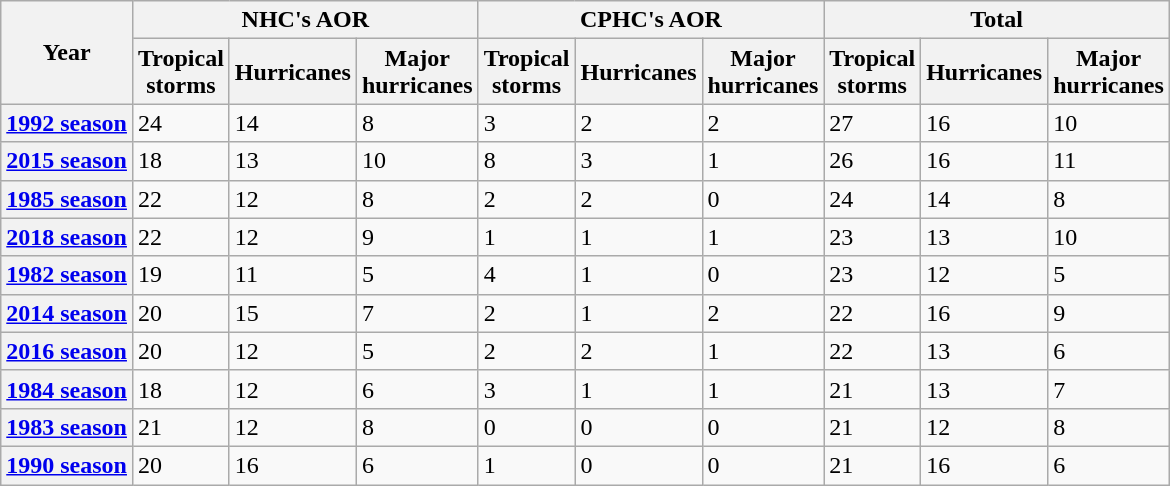<table class="wikitable plainrowheaders">
<tr>
<th scope="col" rowspan=2>Year</th>
<th scope="col" colspan=3>NHC's AOR</th>
<th scope="col" colspan=3>CPHC's AOR</th>
<th scope="col" colspan=3>Total</th>
</tr>
<tr>
<th scope="col">Tropical<br>storms</th>
<th scope="col">Hurricanes</th>
<th scope="col">Major<br>hurricanes</th>
<th scope="col">Tropical<br>storms</th>
<th scope="col">Hurricanes</th>
<th scope="col">Major<br>hurricanes</th>
<th scope="col">Tropical<br>storms</th>
<th scope="col">Hurricanes</th>
<th scope="col">Major<br>hurricanes</th>
</tr>
<tr>
<th scope="row"><a href='#'>1992 season</a></th>
<td>24</td>
<td>14</td>
<td>8</td>
<td>3</td>
<td>2</td>
<td>2</td>
<td>27</td>
<td>16</td>
<td>10</td>
</tr>
<tr>
<th scope="row"><a href='#'>2015 season</a></th>
<td>18</td>
<td>13</td>
<td>10</td>
<td>8</td>
<td>3</td>
<td>1</td>
<td>26</td>
<td>16</td>
<td>11</td>
</tr>
<tr>
<th scope="row"><a href='#'>1985 season</a></th>
<td>22</td>
<td>12</td>
<td>8</td>
<td>2</td>
<td>2</td>
<td>0</td>
<td>24</td>
<td>14</td>
<td>8</td>
</tr>
<tr>
<th scope="row"><a href='#'>2018 season</a></th>
<td>22</td>
<td>12</td>
<td>9</td>
<td>1</td>
<td>1</td>
<td>1</td>
<td>23</td>
<td>13</td>
<td>10</td>
</tr>
<tr>
<th scope="row"><a href='#'>1982 season</a></th>
<td>19</td>
<td>11</td>
<td>5</td>
<td>4</td>
<td>1</td>
<td>0</td>
<td>23</td>
<td>12</td>
<td>5</td>
</tr>
<tr>
<th scope="row"><a href='#'>2014 season</a></th>
<td>20</td>
<td>15</td>
<td>7</td>
<td>2</td>
<td>1</td>
<td>2</td>
<td>22</td>
<td>16</td>
<td>9</td>
</tr>
<tr>
<th scope="row"><a href='#'>2016 season</a></th>
<td>20</td>
<td>12</td>
<td>5</td>
<td>2</td>
<td>2</td>
<td>1</td>
<td>22</td>
<td>13</td>
<td>6</td>
</tr>
<tr>
<th scope="row"><a href='#'>1984 season</a></th>
<td>18</td>
<td>12</td>
<td>6</td>
<td>3</td>
<td>1</td>
<td>1</td>
<td>21</td>
<td>13</td>
<td>7</td>
</tr>
<tr>
<th scope="row"><a href='#'>1983 season</a></th>
<td>21</td>
<td>12</td>
<td>8</td>
<td>0</td>
<td>0</td>
<td>0</td>
<td>21</td>
<td>12</td>
<td>8</td>
</tr>
<tr>
<th scope="row"><a href='#'>1990 season</a></th>
<td>20</td>
<td>16</td>
<td>6</td>
<td>1</td>
<td>0</td>
<td>0</td>
<td>21</td>
<td>16</td>
<td>6</td>
</tr>
</table>
